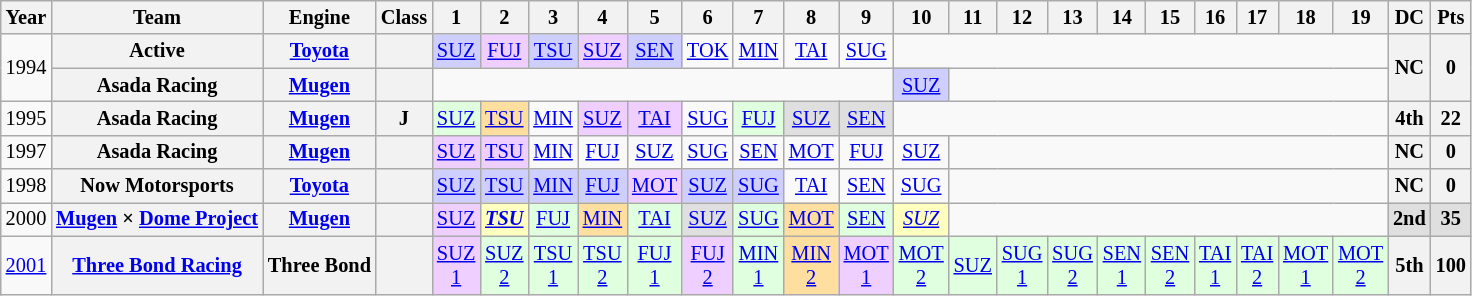<table class="wikitable" style="text-align:center; font-size:85%">
<tr>
<th>Year</th>
<th>Team</th>
<th>Engine</th>
<th>Class</th>
<th>1</th>
<th>2</th>
<th>3</th>
<th>4</th>
<th>5</th>
<th>6</th>
<th>7</th>
<th>8</th>
<th>9</th>
<th>10</th>
<th>11</th>
<th>12</th>
<th>13</th>
<th>14</th>
<th>15</th>
<th>16</th>
<th>17</th>
<th>18</th>
<th>19</th>
<th>DC</th>
<th>Pts</th>
</tr>
<tr>
<td rowspan="2">1994</td>
<th>Active</th>
<th><a href='#'>Toyota</a></th>
<th></th>
<td style="background:#CFCFFF;"><a href='#'>SUZ</a><br></td>
<td style="background:#EFCFFF;"><a href='#'>FUJ</a><br></td>
<td style="background:#CFCFFF;"><a href='#'>TSU</a><br></td>
<td style="background:#EFCFFF;"><a href='#'>SUZ</a><br></td>
<td style="background:#CFCFFF;"><a href='#'>SEN</a><br></td>
<td><a href='#'>TOK</a></td>
<td><a href='#'>MIN</a></td>
<td><a href='#'>TAI</a></td>
<td><a href='#'>SUG</a></td>
<td colspan=10></td>
<th rowspan="2">NC</th>
<th rowspan="2">0</th>
</tr>
<tr>
<th nowrap>Asada Racing</th>
<th><a href='#'>Mugen</a></th>
<th></th>
<td colspan=9></td>
<td style="background:#CFCFFF;"><a href='#'>SUZ</a><br></td>
<td colspan=9></td>
</tr>
<tr>
<td>1995</td>
<th nowrap>Asada Racing</th>
<th><a href='#'>Mugen</a></th>
<th>J</th>
<td style="background:#DFFFDF;"><a href='#'>SUZ</a><br></td>
<td style="background:#FFDF9F;"><a href='#'>TSU</a><br></td>
<td><a href='#'>MIN</a></td>
<td style="background:#EFCFFF;"><a href='#'>SUZ</a><br></td>
<td style="background:#EFCFFF;"><a href='#'>TAI</a><br></td>
<td><a href='#'>SUG</a></td>
<td style="background:#DFFFDF;"><a href='#'>FUJ</a><br></td>
<td style="background:#DFDFDF;"><a href='#'>SUZ</a><br></td>
<td style="background:#DFDFDF;"><a href='#'>SEN</a><br></td>
<td colspan=10></td>
<th>4th</th>
<th>22</th>
</tr>
<tr>
<td>1997</td>
<th nowrap>Asada Racing</th>
<th><a href='#'>Mugen</a></th>
<th></th>
<td style="background:#EFCFFF;"><a href='#'>SUZ</a><br></td>
<td style="background:#EFCFFF;"><a href='#'>TSU</a><br></td>
<td><a href='#'>MIN</a></td>
<td><a href='#'>FUJ</a></td>
<td><a href='#'>SUZ</a></td>
<td><a href='#'>SUG</a></td>
<td><a href='#'>SEN</a></td>
<td><a href='#'>MOT</a></td>
<td><a href='#'>FUJ</a></td>
<td><a href='#'>SUZ</a></td>
<td colspan=9></td>
<th>NC</th>
<th>0</th>
</tr>
<tr>
<td>1998</td>
<th nowrap>Now Motorsports</th>
<th><a href='#'>Toyota</a></th>
<th></th>
<td style="background:#CFCFFF;"><a href='#'>SUZ</a><br></td>
<td style="background:#CFCFFF;"><a href='#'>TSU</a><br></td>
<td style="background:#CFCFFF;"><a href='#'>MIN</a><br></td>
<td style="background:#CFCFFF;"><a href='#'>FUJ</a><br></td>
<td style="background:#EFCFFF;"><a href='#'>MOT</a><br></td>
<td style="background:#CFCFFF;"><a href='#'>SUZ</a><br></td>
<td style="background:#CFCFFF;"><a href='#'>SUG</a><br></td>
<td><a href='#'>TAI</a></td>
<td><a href='#'>SEN</a></td>
<td><a href='#'>SUG</a></td>
<td colspan=9></td>
<th>NC</th>
<th>0</th>
</tr>
<tr>
<td>2000</td>
<th nowrap><a href='#'>Mugen</a> × <a href='#'>Dome Project</a></th>
<th><a href='#'>Mugen</a></th>
<th></th>
<td style="background:#EFCFFF;"><a href='#'>SUZ</a><br></td>
<td style="background:#FFFFBF;"><strong><em><a href='#'>TSU</a></em></strong><br></td>
<td style="background:#DFFFDF;"><a href='#'>FUJ</a><br></td>
<td style="background:#FFDF9F;"><a href='#'>MIN</a><br></td>
<td style="background:#DFFFDF;"><a href='#'>TAI</a><br></td>
<td style="background:#DFDFDF;"><a href='#'>SUZ</a><br></td>
<td style="background:#DFFFDF;"><a href='#'>SUG</a><br></td>
<td style="background:#FFDF9F;"><a href='#'>MOT</a><br></td>
<td style="background:#DFFFDF;"><a href='#'>SEN</a><br></td>
<td style="background:#FFFFBF;"><em><a href='#'>SUZ</a></em><br></td>
<td colspan=9></td>
<th style="background:#DFDFDF;">2nd</th>
<th style="background:#DFDFDF;">35</th>
</tr>
<tr>
<td><a href='#'>2001</a></td>
<th nowrap><a href='#'>Three Bond Racing</a></th>
<th nowrap>Three Bond</th>
<th></th>
<td style="background:#EFCFFF;"><a href='#'>SUZ<br>1</a><br></td>
<td style="background:#DFFFDF;"><a href='#'>SUZ<br>2</a><br></td>
<td style="background:#DFFFDF;"><a href='#'>TSU<br>1</a><br></td>
<td style="background:#DFFFDF;"><a href='#'>TSU<br>2</a><br></td>
<td style="background:#DFFFDF;"><a href='#'>FUJ<br>1</a><br></td>
<td style="background:#EFCFFF;"><a href='#'>FUJ<br>2</a><br></td>
<td style="background:#DFFFDF;"><a href='#'>MIN<br>1</a><br></td>
<td style="background:#FFDF9F;"><a href='#'>MIN<br>2</a><br></td>
<td style="background:#EFCFFF;"><a href='#'>MOT<br>1</a><br></td>
<td style="background:#DFFFDF;"><a href='#'>MOT<br>2</a><br></td>
<td style="background:#DFFFDF;"><a href='#'>SUZ</a><br></td>
<td style="background:#DFFFDF;"><a href='#'>SUG<br>1</a><br></td>
<td style="background:#DFFFDF;"><a href='#'>SUG<br>2</a><br></td>
<td style="background:#DFFFDF;"><a href='#'>SEN<br>1</a><br></td>
<td style="background:#DFFFDF;"><a href='#'>SEN<br>2</a><br></td>
<td style="background:#DFFFDF;"><a href='#'>TAI<br>1</a><br></td>
<td style="background:#DFFFDF;"><a href='#'>TAI<br>2</a><br></td>
<td style="background:#DFFFDF;"><a href='#'>MOT<br>1</a><br></td>
<td style="background:#DFFFDF;"><a href='#'>MOT<br>2</a><br></td>
<th>5th</th>
<th>100</th>
</tr>
</table>
